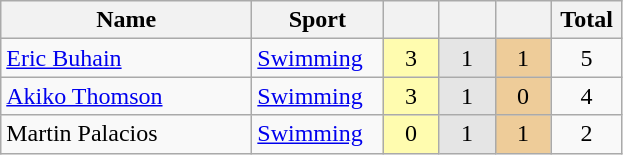<table class="wikitable" style="font-size:100%; text-align:center;">
<tr>
<th width="160">Name</th>
<th width="80">Sport</th>
<th width="30"></th>
<th width="30"></th>
<th width="30"></th>
<th width="40">Total</th>
</tr>
<tr>
<td align=left><a href='#'>Eric Buhain</a></td>
<td align=left><a href='#'>Swimming</a></td>
<td bgcolor=#fffcaf>3</td>
<td bgcolor=#e5e5e5>1</td>
<td bgcolor=#eecc99>1</td>
<td>5</td>
</tr>
<tr>
<td align=left><a href='#'>Akiko Thomson</a></td>
<td align=left><a href='#'>Swimming</a></td>
<td bgcolor=#fffcaf>3</td>
<td bgcolor=#e5e5e5>1</td>
<td bgcolor=#eecc99>0</td>
<td>4</td>
</tr>
<tr>
<td align=left>Martin Palacios</td>
<td align=left><a href='#'>Swimming</a></td>
<td bgcolor=#fffcaf>0</td>
<td bgcolor=#e5e5e5>1</td>
<td bgcolor=#eecc99>1</td>
<td>2</td>
</tr>
</table>
